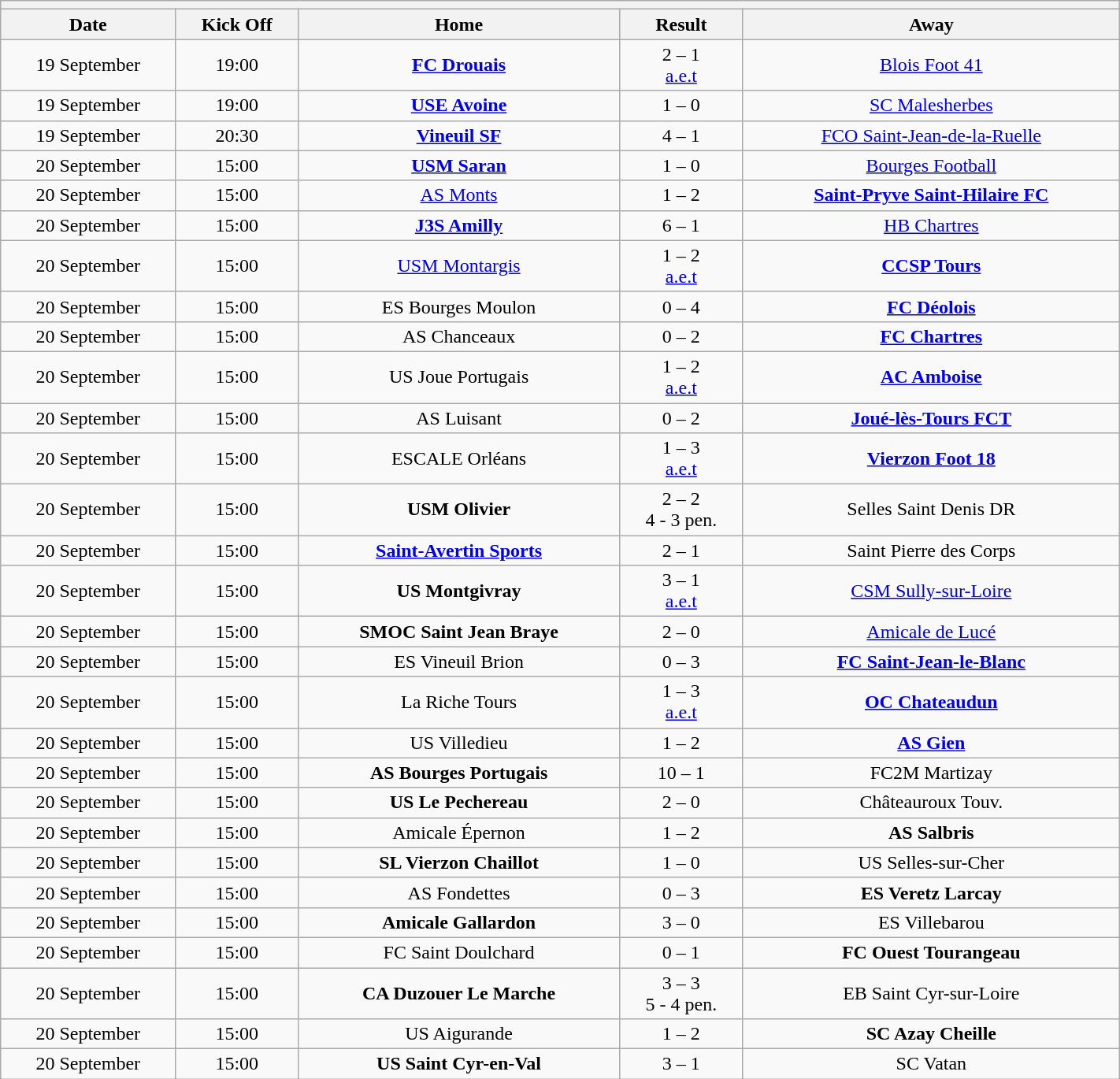<table class="wikitable collapsible collapsed" style="font-size: 100%; margin:0px;" width="75%">
<tr>
<th colspan="7" style="text-align:left;"></th>
</tr>
<tr>
<th><strong>Date</strong></th>
<th><strong>Kick Off</strong></th>
<th><strong>Home</strong></th>
<th><strong>Result</strong></th>
<th><strong>Away</strong></th>
</tr>
<tr>
<td align=center>19 September</td>
<td align=center>19:00</td>
<td align=center><strong><a href='#'>FC Drouais</a></strong></td>
<td align=center>2 – 1 <br> <a href='#'>a.e.t</a></td>
<td align=center><a href='#'>Blois Foot 41</a></td>
</tr>
<tr>
<td align=center>19 September</td>
<td align=center>19:00</td>
<td align=center><strong><a href='#'>USE Avoine</a></strong></td>
<td align=center>1 – 0</td>
<td align=center><a href='#'>SC Malesherbes</a></td>
</tr>
<tr>
<td align=center>19 September</td>
<td align=center>20:30</td>
<td align=center><strong><a href='#'>Vineuil SF</a></strong></td>
<td align=center>4 – 1</td>
<td align=center><a href='#'>FCO Saint-Jean-de-la-Ruelle</a></td>
</tr>
<tr>
<td align=center>20 September</td>
<td align=center>15:00</td>
<td align=center><strong><a href='#'>USM Saran</a></strong></td>
<td align=center>1 – 0</td>
<td align=center><a href='#'>Bourges Football</a></td>
</tr>
<tr>
<td align=center>20 September</td>
<td align=center>15:00</td>
<td align=center><a href='#'>AS Monts</a></td>
<td align=center>1 – 2</td>
<td align=center><strong><a href='#'>Saint-Pryve Saint-Hilaire FC</a></strong></td>
</tr>
<tr>
<td align=center>20 September</td>
<td align=center>15:00</td>
<td align=center><strong><a href='#'>J3S Amilly</a></strong></td>
<td align=center>6 – 1</td>
<td align=center><a href='#'>HB Chartres</a></td>
</tr>
<tr>
<td align=center>20 September</td>
<td align=center>15:00</td>
<td align=center><a href='#'>USM Montargis</a></td>
<td align=center>1 – 2 <br> <a href='#'>a.e.t</a></td>
<td align=center><strong><a href='#'>CCSP Tours</a></strong></td>
</tr>
<tr>
<td align=center>20 September</td>
<td align=center>15:00</td>
<td align=center>ES Bourges Moulon</td>
<td align=center>0 – 4</td>
<td align=center><strong><a href='#'>FC Déolois</a></strong></td>
</tr>
<tr>
<td align=center>20 September</td>
<td align=center>15:00</td>
<td align=center>AS Chanceaux</td>
<td align=center>0 – 2</td>
<td align=center><strong><a href='#'>FC Chartres</a></strong></td>
</tr>
<tr>
<td align=center>20 September</td>
<td align=center>15:00</td>
<td align=center>US Joue Portugais</td>
<td align=center>1 – 2 <br> <a href='#'>a.e.t</a></td>
<td align=center><strong><a href='#'>AC Amboise</a></strong></td>
</tr>
<tr>
<td align=center>20 September</td>
<td align=center>15:00</td>
<td align=center>AS Luisant</td>
<td align=center>0 – 2</td>
<td align=center><strong><a href='#'>Joué-lès-Tours FCT</a></strong></td>
</tr>
<tr>
<td align=center>20 September</td>
<td align=center>15:00</td>
<td align=center>ESCALE Orléans</td>
<td align=center>1 – 3 <br> <a href='#'>a.e.t</a></td>
<td align=center><strong><a href='#'>Vierzon Foot 18</a></strong></td>
</tr>
<tr>
<td align=center>20 September</td>
<td align=center>15:00</td>
<td align=center><strong>USM Olivier</strong></td>
<td align=center>2 – 2 <br> 4 - 3 pen.</td>
<td align=center>Selles Saint Denis DR</td>
</tr>
<tr>
<td align=center>20 September</td>
<td align=center>15:00</td>
<td align=center><strong><a href='#'>Saint-Avertin Sports</a></strong></td>
<td align=center>2 – 1</td>
<td align=center>Saint Pierre des Corps</td>
</tr>
<tr>
<td align=center>20 September</td>
<td align=center>15:00</td>
<td align=center><strong>US Montgivray</strong></td>
<td align=center>3 – 1 <br> <a href='#'>a.e.t</a></td>
<td align=center><a href='#'>CSM Sully-sur-Loire</a></td>
</tr>
<tr>
<td align=center>20 September</td>
<td align=center>15:00</td>
<td align=center><strong>SMOC Saint Jean Braye</strong></td>
<td align=center>2 – 0</td>
<td align=center><a href='#'>Amicale de Lucé</a></td>
</tr>
<tr>
<td align=center>20 September</td>
<td align=center>15:00</td>
<td align=center>ES Vineuil Brion</td>
<td align=center>0 – 3</td>
<td align=center><strong><a href='#'>FC Saint-Jean-le-Blanc</a></strong></td>
</tr>
<tr>
<td align=center>20 September</td>
<td align=center>15:00</td>
<td align=center>La Riche Tours</td>
<td align=center>1 – 3 <br> <a href='#'>a.e.t</a></td>
<td align=center><strong><a href='#'>OC Chateaudun</a></strong></td>
</tr>
<tr>
<td align=center>20 September</td>
<td align=center>15:00</td>
<td align=center>US Villedieu</td>
<td align=center>1 – 2</td>
<td align=center><strong><a href='#'>AS Gien</a></strong></td>
</tr>
<tr>
<td align=center>20 September</td>
<td align=center>15:00</td>
<td align=center><strong>AS Bourges Portugais</strong></td>
<td align=center>10 – 1</td>
<td align=center>FC2M Martizay</td>
</tr>
<tr>
<td align=center>20 September</td>
<td align=center>15:00</td>
<td align=center><strong>US Le Pechereau</strong></td>
<td align=center>2 – 0</td>
<td align=center>Châteauroux Touv.</td>
</tr>
<tr>
<td align=center>20 September</td>
<td align=center>15:00</td>
<td align=center>Amicale Épernon</td>
<td align=center>1 – 2</td>
<td align=center><strong>AS Salbris</strong></td>
</tr>
<tr>
<td align=center>20 September</td>
<td align=center>15:00</td>
<td align=center><strong>SL Vierzon Chaillot</strong></td>
<td align=center>1 – 0</td>
<td align=center>US Selles-sur-Cher</td>
</tr>
<tr>
<td align=center>20 September</td>
<td align=center>15:00</td>
<td align=center>AS Fondettes</td>
<td align=center>0 – 3</td>
<td align=center><strong>ES Veretz Larcay</strong></td>
</tr>
<tr>
<td align=center>20 September</td>
<td align=center>15:00</td>
<td align=center><strong>Amicale Gallardon</strong></td>
<td align=center>3 – 0</td>
<td align=center>ES Villebarou</td>
</tr>
<tr>
<td align=center>20 September</td>
<td align=center>15:00</td>
<td align=center>FC Saint Doulchard</td>
<td align=center>0 – 1</td>
<td align=center><strong>FC Ouest Tourangeau</strong></td>
</tr>
<tr>
<td align=center>20 September</td>
<td align=center>15:00</td>
<td align=center><strong>CA Duzouer Le Marche</strong></td>
<td align=center>3 – 3 <br> 5 - 4 pen.</td>
<td align=center>EB Saint Cyr-sur-Loire</td>
</tr>
<tr>
<td align=center>20 September</td>
<td align=center>15:00</td>
<td align=center>US Aigurande</td>
<td align=center>1 – 2</td>
<td align=center><strong>SC Azay Cheille</strong></td>
</tr>
<tr>
<td align=center>20 September</td>
<td align=center>15:00</td>
<td align=center><strong>US Saint Cyr-en-Val</strong></td>
<td align=center>3 – 1</td>
<td align=center>SC Vatan</td>
</tr>
</table>
